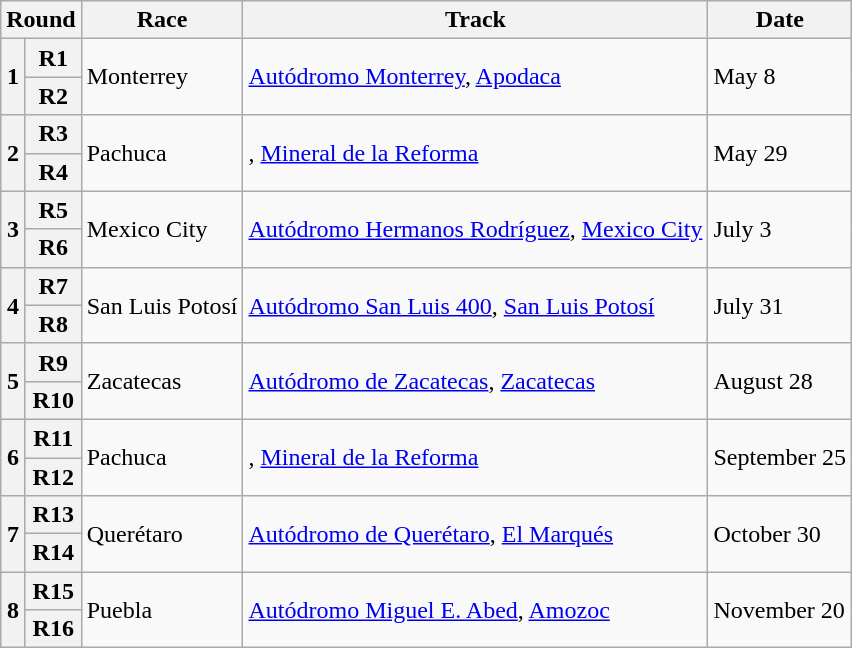<table class="wikitable">
<tr>
<th colspan=2>Round</th>
<th>Race</th>
<th>Track</th>
<th>Date</th>
</tr>
<tr>
<th rowspan=2>1</th>
<th>R1</th>
<td rowspan=2>Monterrey</td>
<td rowspan=2> <a href='#'>Autódromo Monterrey</a>, <a href='#'>Apodaca</a></td>
<td rowspan=2>May 8</td>
</tr>
<tr>
<th>R2</th>
</tr>
<tr>
<th rowspan=2>2</th>
<th>R3</th>
<td rowspan=2>Pachuca</td>
<td rowspan=2> , <a href='#'>Mineral de la Reforma</a></td>
<td rowspan=2>May 29</td>
</tr>
<tr>
<th>R4</th>
</tr>
<tr>
<th rowspan=2>3</th>
<th>R5</th>
<td rowspan=2>Mexico City</td>
<td rowspan=2> <a href='#'>Autódromo Hermanos Rodríguez</a>, <a href='#'>Mexico City</a></td>
<td rowspan=2>July 3</td>
</tr>
<tr>
<th>R6</th>
</tr>
<tr>
<th rowspan=2>4</th>
<th>R7</th>
<td rowspan=2>San Luis Potosí</td>
<td rowspan=2> <a href='#'>Autódromo San Luis 400</a>, <a href='#'>San Luis Potosí</a></td>
<td rowspan=2>July 31</td>
</tr>
<tr>
<th>R8</th>
</tr>
<tr>
<th rowspan=2>5</th>
<th>R9</th>
<td rowspan=2>Zacatecas</td>
<td rowspan=2> <a href='#'>Autódromo de Zacatecas</a>, <a href='#'>Zacatecas</a></td>
<td rowspan=2>August 28</td>
</tr>
<tr>
<th>R10</th>
</tr>
<tr>
<th rowspan=2>6</th>
<th>R11</th>
<td rowspan=2>Pachuca</td>
<td rowspan=2> , <a href='#'>Mineral de la Reforma</a></td>
<td rowspan=2>September 25</td>
</tr>
<tr>
<th>R12</th>
</tr>
<tr>
<th rowspan=2>7</th>
<th>R13</th>
<td rowspan=2>Querétaro</td>
<td rowspan=2> <a href='#'>Autódromo de Querétaro</a>, <a href='#'>El Marqués</a></td>
<td rowspan=2>October 30</td>
</tr>
<tr>
<th>R14</th>
</tr>
<tr>
<th rowspan=2>8</th>
<th>R15</th>
<td rowspan=2>Puebla</td>
<td rowspan=2> <a href='#'>Autódromo Miguel E. Abed</a>, <a href='#'>Amozoc</a></td>
<td rowspan=2>November 20</td>
</tr>
<tr>
<th>R16</th>
</tr>
</table>
